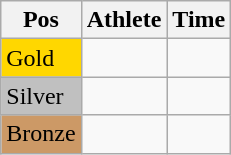<table class="wikitable">
<tr>
<th>Pos</th>
<th>Athlete</th>
<th>Time</th>
</tr>
<tr>
<td bgcolor="gold">Gold</td>
<td></td>
<td></td>
</tr>
<tr>
<td bgcolor="silver">Silver</td>
<td></td>
<td></td>
</tr>
<tr>
<td bgcolor="CC9966">Bronze</td>
<td></td>
<td></td>
</tr>
</table>
